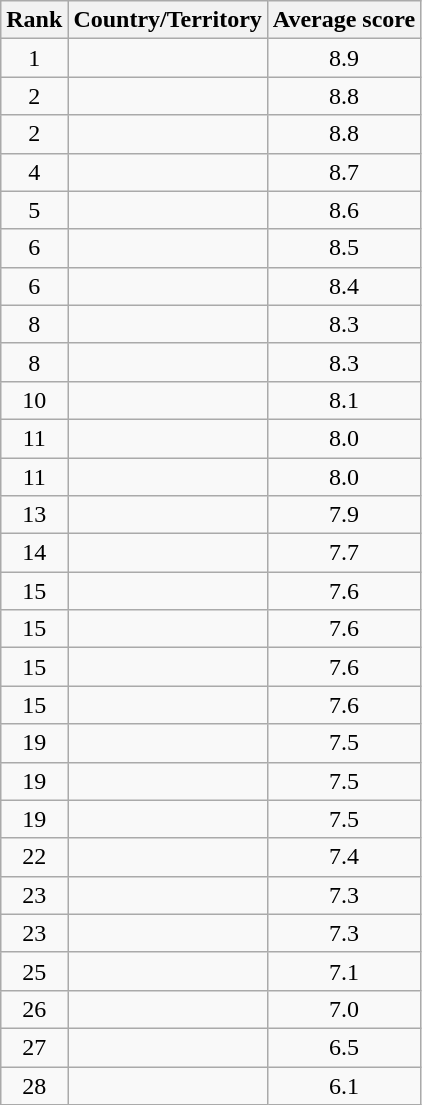<table class="wikitable sortable" style="font-size: 100%; text-align: center;">
<tr>
<th>Rank</th>
<th>Country/Territory</th>
<th>Average score</th>
</tr>
<tr>
<td>1</td>
<td style="text-align: left"></td>
<td>8.9</td>
</tr>
<tr>
<td>2</td>
<td style="text-align: left"></td>
<td>8.8</td>
</tr>
<tr>
<td>2</td>
<td style="text-align: left"></td>
<td>8.8</td>
</tr>
<tr>
<td>4</td>
<td style="text-align: left"></td>
<td>8.7</td>
</tr>
<tr>
<td>5</td>
<td style="text-align: left"></td>
<td>8.6</td>
</tr>
<tr>
<td>6</td>
<td style="text-align: left"></td>
<td>8.5</td>
</tr>
<tr>
<td>6</td>
<td style="text-align: left"></td>
<td>8.4</td>
</tr>
<tr>
<td>8</td>
<td style="text-align: left"></td>
<td>8.3</td>
</tr>
<tr>
<td>8</td>
<td style="text-align: left"></td>
<td>8.3</td>
</tr>
<tr>
<td>10</td>
<td style="text-align: left"></td>
<td>8.1</td>
</tr>
<tr>
<td>11</td>
<td style="text-align: left"></td>
<td>8.0</td>
</tr>
<tr>
<td>11</td>
<td style="text-align: left"></td>
<td>8.0</td>
</tr>
<tr>
<td>13</td>
<td style="text-align: left"></td>
<td>7.9</td>
</tr>
<tr>
<td>14</td>
<td style="text-align: left"></td>
<td>7.7</td>
</tr>
<tr>
<td>15</td>
<td style="text-align: left"></td>
<td>7.6</td>
</tr>
<tr>
<td>15</td>
<td style="text-align: left"></td>
<td>7.6</td>
</tr>
<tr>
<td>15</td>
<td style="text-align: left"></td>
<td>7.6</td>
</tr>
<tr>
<td>15</td>
<td style="text-align: left"></td>
<td>7.6</td>
</tr>
<tr>
<td>19</td>
<td style="text-align: left"></td>
<td>7.5</td>
</tr>
<tr>
<td>19</td>
<td style="text-align: left"></td>
<td>7.5</td>
</tr>
<tr>
<td>19</td>
<td style="text-align: left"></td>
<td>7.5</td>
</tr>
<tr>
<td>22</td>
<td style="text-align: left"></td>
<td>7.4</td>
</tr>
<tr>
<td>23</td>
<td style="text-align: left"></td>
<td>7.3</td>
</tr>
<tr>
<td>23</td>
<td style="text-align: left"></td>
<td>7.3</td>
</tr>
<tr>
<td>25</td>
<td style="text-align: left"></td>
<td>7.1</td>
</tr>
<tr>
<td>26</td>
<td style="text-align: left"></td>
<td>7.0</td>
</tr>
<tr>
<td>27</td>
<td style="text-align: left"></td>
<td>6.5</td>
</tr>
<tr>
<td>28</td>
<td style="text-align: left"></td>
<td>6.1</td>
</tr>
</table>
